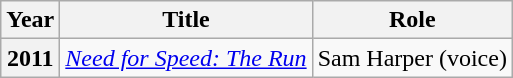<table class="wikitable plainrowheaders sortable" style="margin-right: 0;">
<tr>
<th>Year</th>
<th>Title</th>
<th>Role</th>
</tr>
<tr>
<th scope="row">2011</th>
<td><em><a href='#'>Need for Speed: The Run</a></em></td>
<td>Sam Harper (voice)</td>
</tr>
</table>
